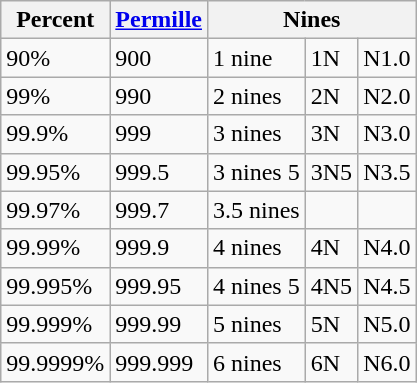<table class=wikitable>
<tr>
<th>Percent</th>
<th><a href='#'>Permille</a></th>
<th colspan=3>Nines</th>
</tr>
<tr>
<td>90%</td>
<td>900</td>
<td>1 nine</td>
<td>1N</td>
<td>N1.0</td>
</tr>
<tr>
<td>99%</td>
<td>990</td>
<td>2 nines</td>
<td>2N</td>
<td>N2.0</td>
</tr>
<tr>
<td>99.9%</td>
<td>999</td>
<td>3 nines</td>
<td>3N</td>
<td>N3.0</td>
</tr>
<tr>
<td>99.95%</td>
<td>999.5</td>
<td>3 nines 5</td>
<td>3N5</td>
<td>N3.5</td>
</tr>
<tr>
<td>99.97%</td>
<td>999.7</td>
<td>3.5 nines</td>
<td></td>
<td></td>
</tr>
<tr>
<td>99.99%</td>
<td>999.9</td>
<td>4 nines</td>
<td>4N</td>
<td>N4.0</td>
</tr>
<tr>
<td>99.995%</td>
<td>999.95</td>
<td>4 nines 5</td>
<td>4N5</td>
<td>N4.5</td>
</tr>
<tr>
<td>99.999%</td>
<td>999.99</td>
<td>5 nines</td>
<td>5N</td>
<td>N5.0</td>
</tr>
<tr>
<td>99.9999%</td>
<td>999.999</td>
<td>6 nines</td>
<td>6N</td>
<td>N6.0</td>
</tr>
</table>
